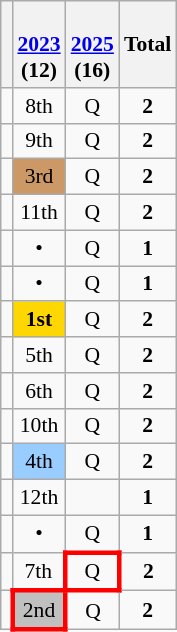<table class="wikitable" style="text-align:center; font-size:90%">
<tr>
<th></th>
<th><br><a href='#'>2023</a><br>(12)</th>
<th><br><a href='#'>2025</a><br>(16)</th>
<th>Total</th>
</tr>
<tr>
<td align=left></td>
<td>8th</td>
<td>Q</td>
<td><strong>2</strong></td>
</tr>
<tr>
<td align=left></td>
<td>9th</td>
<td>Q</td>
<td><strong>2</strong></td>
</tr>
<tr>
<td align=left></td>
<td bgcolor=#cc9966>3rd</td>
<td>Q</td>
<td><strong>2</strong></td>
</tr>
<tr>
<td align=left></td>
<td>11th</td>
<td>Q</td>
<td><strong>2</strong></td>
</tr>
<tr>
<td align=left></td>
<td>•</td>
<td>Q</td>
<td><strong>1</strong></td>
</tr>
<tr>
<td align=left></td>
<td>•</td>
<td>Q</td>
<td><strong>1</strong></td>
</tr>
<tr>
<td align=left></td>
<td bgcolor=gold><strong>1st</strong></td>
<td>Q</td>
<td><strong>2</strong></td>
</tr>
<tr>
<td align=left></td>
<td>5th</td>
<td>Q</td>
<td><strong>2</strong></td>
</tr>
<tr>
<td align=left></td>
<td>6th</td>
<td>Q</td>
<td><strong>2</strong></td>
</tr>
<tr>
<td align=left></td>
<td>10th</td>
<td>Q</td>
<td><strong>2</strong></td>
</tr>
<tr>
<td align=left></td>
<td bgcolor=#9acdff>4th</td>
<td>Q</td>
<td><strong>2</strong></td>
</tr>
<tr>
<td align=left></td>
<td>12th</td>
<td></td>
<td><strong>1</strong></td>
</tr>
<tr>
<td align=left></td>
<td>•</td>
<td>Q</td>
<td><strong>1</strong></td>
</tr>
<tr>
<td align=left></td>
<td>7th</td>
<td style="border:3px solid red">Q</td>
<td><strong>2</strong></td>
</tr>
<tr>
<td align=left></td>
<td style="border:3px solid red" bgcolor=silver>2nd</td>
<td>Q</td>
<td><strong>2</strong></td>
</tr>
</table>
